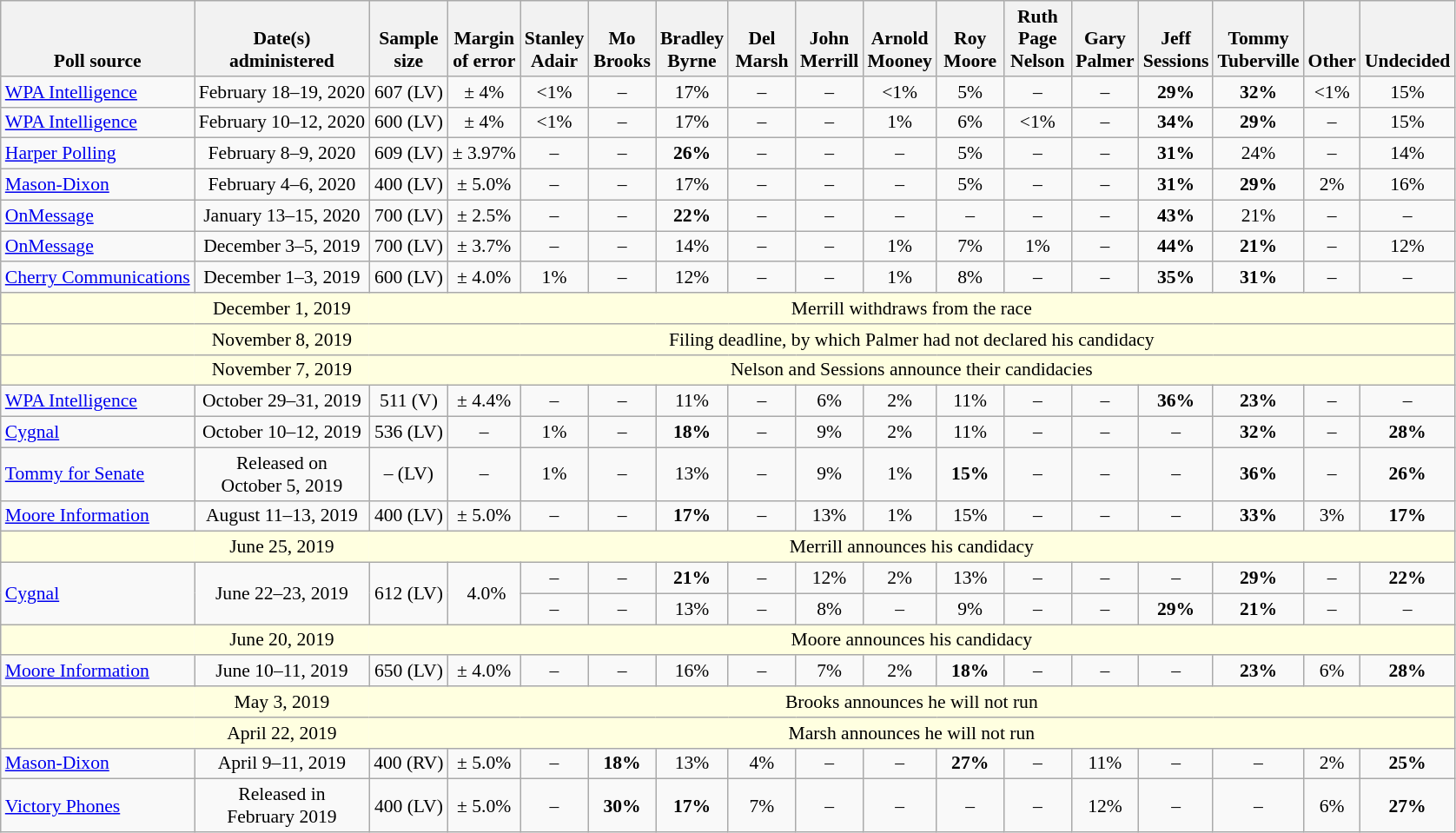<table class="wikitable" style="font-size:90%;text-align:center;">
<tr valign=bottom>
<th>Poll source</th>
<th>Date(s)<br>administered</th>
<th>Sample<br>size</th>
<th>Margin<br>of error</th>
<th style="width:45px;">Stanley<br>Adair</th>
<th style="width:45px;">Mo<br>Brooks</th>
<th style="width:45px;">Bradley<br>Byrne</th>
<th style="width:45px;">Del<br>Marsh</th>
<th style="width:45px;">John<br>Merrill</th>
<th style="width:45px;">Arnold<br>Mooney</th>
<th style="width:45px;">Roy<br>Moore</th>
<th style="width:45px;">Ruth<br>Page<br>Nelson</th>
<th style="width:45px;">Gary<br>Palmer</th>
<th style="width:45px;">Jeff<br>Sessions</th>
<th style="width:45px;">Tommy<br>Tuberville</th>
<th>Other</th>
<th>Undecided</th>
</tr>
<tr>
<td style="text-align:left;"><a href='#'>WPA Intelligence</a></td>
<td>February 18–19, 2020</td>
<td>607 (LV)</td>
<td>± 4%</td>
<td><1%</td>
<td>–</td>
<td>17%</td>
<td>–</td>
<td>–</td>
<td><1%</td>
<td>5%</td>
<td>–</td>
<td>–</td>
<td><strong>29%</strong></td>
<td><strong>32%</strong></td>
<td><1%</td>
<td>15%</td>
</tr>
<tr>
<td style="text-align:left;"><a href='#'>WPA Intelligence</a></td>
<td>February 10–12, 2020</td>
<td>600 (LV)</td>
<td>± 4%</td>
<td><1%</td>
<td>–</td>
<td>17%</td>
<td>–</td>
<td>–</td>
<td>1%</td>
<td>6%</td>
<td><1%</td>
<td>–</td>
<td><strong>34%</strong></td>
<td><strong>29%</strong></td>
<td>–</td>
<td>15%</td>
</tr>
<tr>
<td style="text-align:left;"><a href='#'>Harper Polling</a></td>
<td>February 8–9, 2020</td>
<td>609 (LV)</td>
<td>± 3.97%</td>
<td>–</td>
<td>–</td>
<td><strong>26%</strong></td>
<td>–</td>
<td>–</td>
<td>–</td>
<td>5%</td>
<td>–</td>
<td>–</td>
<td><strong>31%</strong></td>
<td>24%</td>
<td>–</td>
<td>14%</td>
</tr>
<tr>
<td style="text-align:left;"><a href='#'>Mason-Dixon</a></td>
<td>February 4–6, 2020</td>
<td>400 (LV)</td>
<td>± 5.0%</td>
<td>–</td>
<td>–</td>
<td>17%</td>
<td>–</td>
<td>–</td>
<td>–</td>
<td>5%</td>
<td>–</td>
<td>–</td>
<td><strong>31%</strong></td>
<td><strong>29%</strong></td>
<td>2%</td>
<td>16%</td>
</tr>
<tr>
<td style="text-align:left;"><a href='#'>OnMessage</a></td>
<td>January 13–15, 2020</td>
<td>700 (LV)</td>
<td>± 2.5%</td>
<td>–</td>
<td>–</td>
<td><strong>22%</strong></td>
<td>–</td>
<td>–</td>
<td>–</td>
<td>–</td>
<td>–</td>
<td>–</td>
<td><strong>43%</strong></td>
<td>21%</td>
<td>–</td>
<td>–</td>
</tr>
<tr>
<td style="text-align:left;"><a href='#'>OnMessage</a></td>
<td>December 3–5, 2019</td>
<td>700 (LV)</td>
<td>± 3.7%</td>
<td>–</td>
<td>–</td>
<td>14%</td>
<td>–</td>
<td>–</td>
<td>1%</td>
<td>7%</td>
<td>1%</td>
<td>–</td>
<td><strong>44%</strong></td>
<td><strong>21%</strong></td>
<td>–</td>
<td>12%</td>
</tr>
<tr>
<td style="text-align:left;"><a href='#'>Cherry Communications</a></td>
<td>December 1–3, 2019</td>
<td>600 (LV)</td>
<td>± 4.0%</td>
<td>1%</td>
<td>–</td>
<td>12%</td>
<td>–</td>
<td>–</td>
<td>1%</td>
<td>8%</td>
<td>–</td>
<td>–</td>
<td><strong>35%</strong></td>
<td><strong>31%</strong></td>
<td>–</td>
<td>–</td>
</tr>
<tr style="background:lightyellow;">
<td style="border-right-style:hidden;"></td>
<td style="border-right-style:hidden;">December 1, 2019</td>
<td colspan="15">Merrill withdraws from the race</td>
</tr>
<tr style="background:lightyellow;">
<td style="border-right-style:hidden;"></td>
<td style="border-right-style:hidden;">November 8, 2019</td>
<td colspan="15">Filing deadline, by which Palmer had not declared his candidacy</td>
</tr>
<tr style="background:lightyellow;">
<td style="border-right-style:hidden;"></td>
<td style="border-right-style:hidden;">November 7, 2019</td>
<td colspan="15">Nelson and Sessions announce their candidacies</td>
</tr>
<tr>
<td style="text-align:left;"><a href='#'>WPA Intelligence</a></td>
<td>October 29–31, 2019</td>
<td>511 (V)</td>
<td>± 4.4%</td>
<td>–</td>
<td>–</td>
<td>11%</td>
<td>–</td>
<td>6%</td>
<td>2%</td>
<td>11%</td>
<td>–</td>
<td>–</td>
<td><strong>36%</strong></td>
<td><strong>23%</strong></td>
<td>–</td>
<td>–</td>
</tr>
<tr>
<td style="text-align:left;"><a href='#'>Cygnal</a></td>
<td>October 10–12, 2019</td>
<td>536 (LV)</td>
<td>–</td>
<td>1%</td>
<td>–</td>
<td><strong>18%</strong></td>
<td>–</td>
<td>9%</td>
<td>2%</td>
<td>11%</td>
<td>–</td>
<td>–</td>
<td>–</td>
<td><strong>32%</strong></td>
<td>–</td>
<td><strong>28%</strong></td>
</tr>
<tr>
<td style="text-align:left;"><a href='#'>Tommy for Senate</a></td>
<td>Released on<br>October 5, 2019</td>
<td>– (LV)</td>
<td>–</td>
<td>1%</td>
<td>–</td>
<td>13%</td>
<td>–</td>
<td>9%</td>
<td>1%</td>
<td><strong>15%</strong></td>
<td>–</td>
<td>–</td>
<td>–</td>
<td><strong>36%</strong></td>
<td>–</td>
<td><strong>26%</strong></td>
</tr>
<tr>
<td style="text-align:left;"><a href='#'>Moore Information</a></td>
<td>August 11–13, 2019</td>
<td>400 (LV)</td>
<td>± 5.0%</td>
<td>–</td>
<td>–</td>
<td><strong>17%</strong></td>
<td>–</td>
<td>13%</td>
<td>1%</td>
<td>15%</td>
<td>–</td>
<td>–</td>
<td>–</td>
<td><strong>33%</strong></td>
<td>3%</td>
<td><strong>17%</strong></td>
</tr>
<tr style="background:lightyellow;">
<td style="border-right-style:hidden;"></td>
<td style="border-right-style:hidden;">June 25, 2019</td>
<td colspan="15">Merrill announces his candidacy</td>
</tr>
<tr>
<td rowspan="2" style="text-align:left;"><a href='#'>Cygnal</a></td>
<td rowspan="2">June 22–23, 2019</td>
<td rowspan="2">612 (LV)</td>
<td rowspan="2"> 4.0%</td>
<td>–</td>
<td>–</td>
<td><strong>21%</strong></td>
<td>–</td>
<td>12%</td>
<td>2%</td>
<td>13%</td>
<td>–</td>
<td>–</td>
<td>–</td>
<td><strong>29%</strong></td>
<td>–</td>
<td><strong>22%</strong></td>
</tr>
<tr>
<td>–</td>
<td>–</td>
<td>13%</td>
<td>–</td>
<td>8%</td>
<td>–</td>
<td>9%</td>
<td>–</td>
<td>–</td>
<td><strong>29%</strong></td>
<td><strong>21%</strong></td>
<td>–</td>
<td>–</td>
</tr>
<tr style="background:lightyellow;">
<td style="border-right-style:hidden;"></td>
<td style="border-right-style:hidden;">June 20, 2019</td>
<td colspan="15">Moore announces his candidacy</td>
</tr>
<tr>
<td style="text-align:left;"><a href='#'>Moore Information</a></td>
<td>June 10–11, 2019</td>
<td>650 (LV)</td>
<td>± 4.0%</td>
<td>–</td>
<td>–</td>
<td>16%</td>
<td>–</td>
<td>7%</td>
<td>2%</td>
<td><strong>18%</strong></td>
<td>–</td>
<td>–</td>
<td>–</td>
<td><strong>23%</strong></td>
<td>6%</td>
<td><strong>28%</strong></td>
</tr>
<tr style="background:lightyellow;">
<td style="border-right-style:hidden;"></td>
<td style="border-right-style:hidden;">May 3, 2019</td>
<td colspan="15">Brooks announces he will not run</td>
</tr>
<tr style="background:lightyellow;">
<td style="border-right-style:hidden;"></td>
<td style="border-right-style:hidden;">April 22, 2019</td>
<td colspan="15">Marsh announces he will not run</td>
</tr>
<tr>
<td style="text-align:left;"><a href='#'>Mason-Dixon</a></td>
<td>April 9–11, 2019</td>
<td>400 (RV)</td>
<td>± 5.0%</td>
<td>–</td>
<td><strong>18%</strong></td>
<td>13%</td>
<td>4%</td>
<td>–</td>
<td>–</td>
<td><strong>27%</strong></td>
<td>–</td>
<td>11%</td>
<td>–</td>
<td>–</td>
<td>2%</td>
<td><strong>25%</strong></td>
</tr>
<tr>
<td style="text-align:left;"><a href='#'>Victory Phones</a></td>
<td>Released in<br>February 2019</td>
<td>400 (LV)</td>
<td>± 5.0%</td>
<td>–</td>
<td><strong>30%</strong></td>
<td><strong>17%</strong></td>
<td>7%</td>
<td>–</td>
<td>–</td>
<td>–</td>
<td>–</td>
<td>12%</td>
<td>–</td>
<td>–</td>
<td>6%</td>
<td><strong>27%</strong></td>
</tr>
</table>
